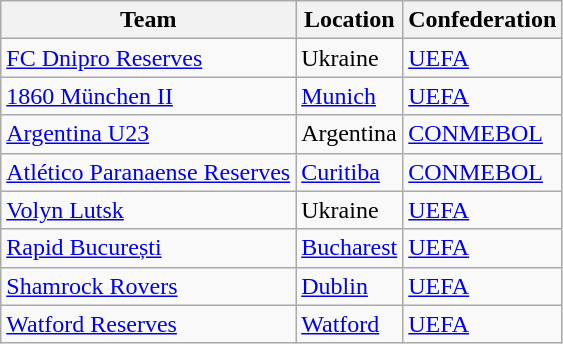<table class="wikitable sortable"u>
<tr>
<th>Team</th>
<th>Location</th>
<th>Confederation</th>
</tr>
<tr>
<td><a href='#'>FC Dnipro Reserves</a></td>
<td>Ukraine</td>
<td><a href='#'>UEFA</a></td>
</tr>
<tr>
<td><a href='#'>1860 München II</a></td>
<td><a href='#'>Munich</a></td>
<td><a href='#'>UEFA</a></td>
</tr>
<tr>
<td><a href='#'>Argentina U23</a></td>
<td>Argentina</td>
<td><a href='#'>CONMEBOL</a></td>
</tr>
<tr>
<td><a href='#'>Atlético Paranaense Reserves</a></td>
<td><a href='#'>Curitiba</a></td>
<td><a href='#'>CONMEBOL</a></td>
</tr>
<tr>
<td><a href='#'>Volyn Lutsk</a></td>
<td>Ukraine</td>
<td><a href='#'>UEFA</a></td>
</tr>
<tr>
<td><a href='#'>Rapid București</a></td>
<td><a href='#'>Bucharest</a></td>
<td><a href='#'>UEFA</a></td>
</tr>
<tr>
<td><a href='#'>Shamrock Rovers</a></td>
<td><a href='#'>Dublin</a></td>
<td><a href='#'>UEFA</a></td>
</tr>
<tr>
<td><a href='#'>Watford Reserves</a></td>
<td><a href='#'>Watford</a></td>
<td><a href='#'>UEFA</a></td>
</tr>
</table>
